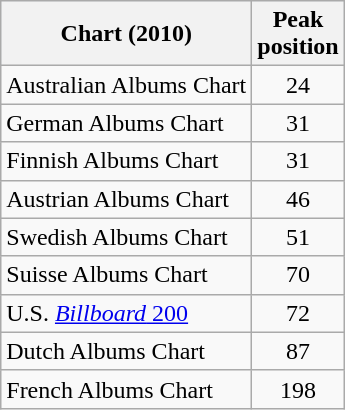<table class="wikitable sortable">
<tr style="background:#ebf5ff;">
<th align="left">Chart (2010)</th>
<th align="left">Peak<br>position</th>
</tr>
<tr>
<td align="left">Australian Albums Chart</td>
<td style="text-align:center;">24</td>
</tr>
<tr>
<td align="left">German Albums Chart</td>
<td style="text-align:center;">31</td>
</tr>
<tr>
<td align="left">Finnish Albums Chart</td>
<td style="text-align:center;">31</td>
</tr>
<tr>
<td align="left">Austrian Albums Chart</td>
<td style="text-align:center;">46</td>
</tr>
<tr>
<td align="left">Swedish Albums Chart</td>
<td style="text-align:center;">51</td>
</tr>
<tr>
<td align="left">Suisse Albums Chart</td>
<td style="text-align:center;">70</td>
</tr>
<tr>
<td align="left">U.S. <a href='#'><em>Billboard</em> 200</a></td>
<td style="text-align:center;">72</td>
</tr>
<tr>
<td align="left">Dutch Albums Chart</td>
<td style="text-align:center;">87</td>
</tr>
<tr>
<td align="left">French Albums Chart</td>
<td style="text-align:center;">198</td>
</tr>
</table>
